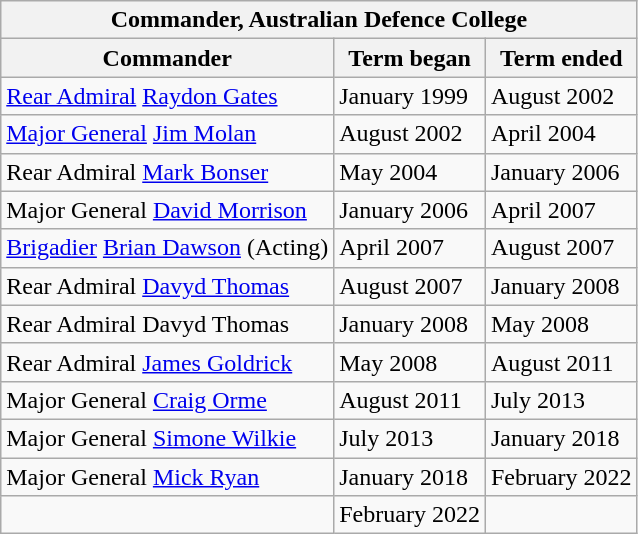<table class="wikitable">
<tr>
<th colspan=6 background=white>Commander, Australian Defence College</th>
</tr>
<tr>
<th>Commander</th>
<th>Term began</th>
<th>Term ended</th>
</tr>
<tr>
<td><a href='#'>Rear Admiral</a> <a href='#'>Raydon Gates</a> </td>
<td>January 1999</td>
<td>August 2002</td>
</tr>
<tr>
<td><a href='#'>Major General</a> <a href='#'>Jim Molan</a> </td>
<td>August 2002</td>
<td>April 2004</td>
</tr>
<tr>
<td>Rear Admiral <a href='#'>Mark Bonser</a> </td>
<td>May 2004</td>
<td>January 2006</td>
</tr>
<tr>
<td>Major General <a href='#'>David Morrison</a> </td>
<td>January 2006</td>
<td>April 2007</td>
</tr>
<tr>
<td><a href='#'>Brigadier</a> <a href='#'>Brian Dawson</a>  (Acting)</td>
<td>April 2007</td>
<td>August 2007</td>
</tr>
<tr>
<td>Rear Admiral <a href='#'>Davyd Thomas</a> </td>
<td>August 2007</td>
<td>January 2008</td>
</tr>
<tr>
<td>Rear Admiral Davyd Thomas </td>
<td>January 2008</td>
<td>May 2008</td>
</tr>
<tr>
<td>Rear Admiral <a href='#'>James Goldrick</a> </td>
<td>May 2008</td>
<td>August 2011</td>
</tr>
<tr>
<td>Major General <a href='#'>Craig Orme</a> </td>
<td>August 2011</td>
<td>July 2013</td>
</tr>
<tr>
<td>Major General <a href='#'>Simone Wilkie</a> </td>
<td>July 2013</td>
<td>January 2018</td>
</tr>
<tr>
<td>Major General <a href='#'>Mick Ryan</a> </td>
<td>January 2018</td>
<td>February 2022</td>
</tr>
<tr>
<td></td>
<td>February 2022</td>
<td></td>
</tr>
</table>
